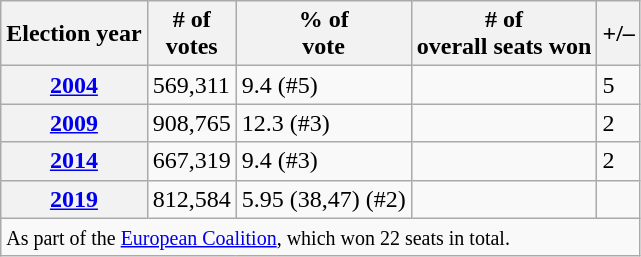<table class=wikitable>
<tr>
<th>Election year</th>
<th># of<br>votes</th>
<th>% of<br>vote</th>
<th># of<br>overall seats won</th>
<th>+/–</th>
</tr>
<tr>
<th><a href='#'>2004</a></th>
<td>569,311</td>
<td>9.4 (#5)</td>
<td></td>
<td> 5</td>
</tr>
<tr>
<th><a href='#'>2009</a></th>
<td>908,765</td>
<td>12.3 (#3)</td>
<td></td>
<td> 2</td>
</tr>
<tr>
<th><a href='#'>2014</a></th>
<td>667,319</td>
<td>9.4 (#3)</td>
<td></td>
<td> 2</td>
</tr>
<tr>
<th><a href='#'>2019</a></th>
<td>812,584</td>
<td>5.95 (38,47) (#2)</td>
<td></td>
<td></td>
</tr>
<tr>
<td colspan=5><small>As part of the <a href='#'>European Coalition</a>, which won 22 seats in total.</small></td>
</tr>
</table>
